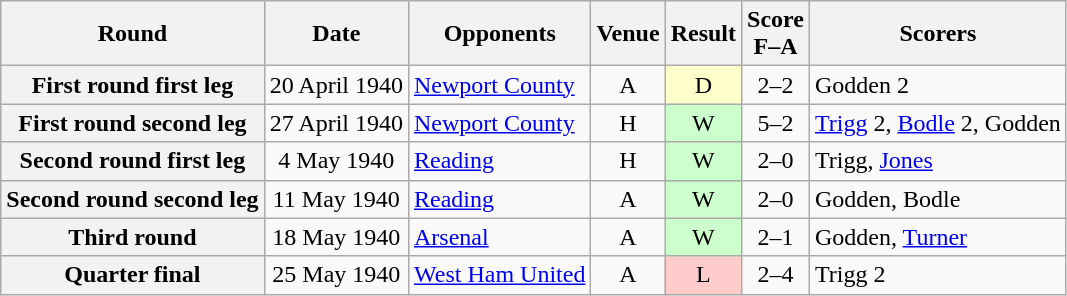<table class="wikitable plainrowheaders" style=text-align:center>
<tr>
<th scope=col>Round</th>
<th scope=col>Date</th>
<th scope=col>Opponents</th>
<th scope=col>Venue</th>
<th scope=col>Result</th>
<th scope=col>Score<br>F–A</th>
<th scope=col>Scorers</th>
</tr>
<tr>
<th scope=row>First round first leg</th>
<td>20 April 1940</td>
<td style=text-align:left><a href='#'>Newport County</a></td>
<td>A</td>
<td style=background:#ffc>D</td>
<td>2–2</td>
<td style=text-align:left>Godden 2</td>
</tr>
<tr>
<th scope=row>First round second leg</th>
<td>27 April 1940</td>
<td style=text-align:left><a href='#'>Newport County</a></td>
<td>H</td>
<td style=background:#cfc>W</td>
<td>5–2</td>
<td style=text-align:left><a href='#'>Trigg</a> 2, <a href='#'>Bodle</a> 2, Godden</td>
</tr>
<tr>
<th scope=row>Second round first leg</th>
<td>4 May 1940</td>
<td style=text-align:left><a href='#'>Reading</a></td>
<td>H</td>
<td style=background:#cfc>W</td>
<td>2–0</td>
<td style=text-align:left>Trigg, <a href='#'>Jones</a></td>
</tr>
<tr>
<th scope=row>Second round second leg</th>
<td>11 May 1940</td>
<td style=text-align:left><a href='#'>Reading</a></td>
<td>A</td>
<td style=background:#cfc>W</td>
<td>2–0</td>
<td style=text-align:left>Godden, Bodle</td>
</tr>
<tr>
<th scope=row>Third round</th>
<td>18 May 1940</td>
<td style=text-align:left><a href='#'>Arsenal</a></td>
<td>A</td>
<td style=background:#cfc>W</td>
<td>2–1</td>
<td style=text-align:left>Godden, <a href='#'>Turner</a></td>
</tr>
<tr>
<th scope=row>Quarter final</th>
<td>25 May 1940</td>
<td style=text-align:left><a href='#'>West Ham United</a></td>
<td>A</td>
<td style=background:#fcc>L</td>
<td>2–4</td>
<td style=text-align:left>Trigg 2</td>
</tr>
</table>
